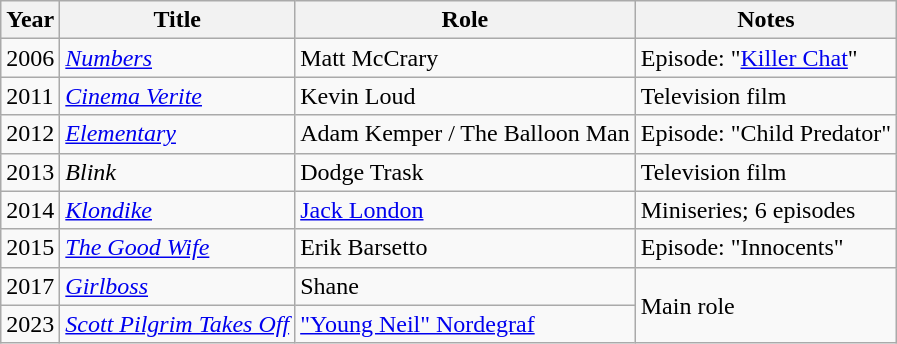<table class="wikitable sortable">
<tr>
<th>Year</th>
<th>Title</th>
<th>Role</th>
<th>Notes</th>
</tr>
<tr>
<td>2006</td>
<td><em><a href='#'>Numbers</a></em></td>
<td>Matt McCrary</td>
<td>Episode: "<a href='#'>Killer Chat</a>"</td>
</tr>
<tr>
<td>2011</td>
<td><em><a href='#'>Cinema Verite</a></em></td>
<td>Kevin Loud</td>
<td>Television film</td>
</tr>
<tr>
<td>2012</td>
<td><em><a href='#'>Elementary</a></em></td>
<td>Adam Kemper / The Balloon Man</td>
<td>Episode: "Child Predator"</td>
</tr>
<tr>
<td>2013</td>
<td><em>Blink</em></td>
<td>Dodge Trask</td>
<td>Television film</td>
</tr>
<tr>
<td>2014</td>
<td><em><a href='#'>Klondike</a></em></td>
<td><a href='#'>Jack London</a></td>
<td>Miniseries; 6 episodes</td>
</tr>
<tr>
<td>2015</td>
<td><em><a href='#'>The Good Wife</a></em></td>
<td>Erik Barsetto</td>
<td>Episode: "Innocents"</td>
</tr>
<tr>
<td>2017</td>
<td><em><a href='#'>Girlboss</a></em></td>
<td>Shane</td>
<td rowspan="2">Main role</td>
</tr>
<tr>
<td>2023</td>
<td><em><a href='#'>Scott Pilgrim Takes Off</a></em></td>
<td><a href='#'>"Young Neil" Nordegraf</a></td>
</tr>
</table>
